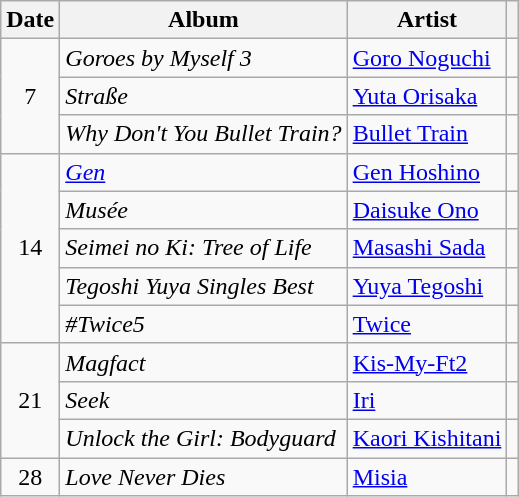<table class="wikitable">
<tr>
<th>Date</th>
<th>Album</th>
<th>Artist</th>
<th></th>
</tr>
<tr>
<td style="text-align:center" rowspan="3">7</td>
<td><em>Goroes by Myself 3</em></td>
<td><a href='#'>Goro Noguchi</a></td>
<td style="text-align:center"></td>
</tr>
<tr>
<td><em>Straße</em></td>
<td><a href='#'>Yuta Orisaka</a></td>
<td style="text-align:center"></td>
</tr>
<tr>
<td><em>Why Don't You Bullet Train?</em></td>
<td><a href='#'>Bullet Train</a></td>
<td style="text-align:center"></td>
</tr>
<tr>
<td style="text-align:center" rowspan="5">14</td>
<td><em><a href='#'>Gen</a></em></td>
<td><a href='#'>Gen Hoshino</a></td>
<td style="text-align:center"></td>
</tr>
<tr>
<td><em>Musée</em></td>
<td><a href='#'>Daisuke Ono</a></td>
<td style="text-align:center"></td>
</tr>
<tr>
<td><em>Seimei no Ki: Tree of Life</em></td>
<td><a href='#'>Masashi Sada</a></td>
<td style="text-align:center"></td>
</tr>
<tr>
<td><em>Tegoshi Yuya Singles Best</em></td>
<td><a href='#'>Yuya Tegoshi</a></td>
<td style="text-align:center"></td>
</tr>
<tr>
<td><em>#Twice5</em></td>
<td><a href='#'>Twice</a></td>
<td style="text-align:center"></td>
</tr>
<tr>
<td style="text-align:center" rowspan="3">21</td>
<td><em>Magfact</em></td>
<td><a href='#'>Kis-My-Ft2</a></td>
<td style="text-align:center"></td>
</tr>
<tr>
<td><em>Seek</em></td>
<td><a href='#'>Iri</a></td>
<td style="text-align:center"></td>
</tr>
<tr>
<td><em>Unlock the Girl: Bodyguard</em></td>
<td><a href='#'>Kaori Kishitani</a></td>
<td style="text-align:center"></td>
</tr>
<tr>
<td style="text-align:center">28</td>
<td><em>Love Never Dies</em></td>
<td><a href='#'>Misia</a></td>
<td style="text-align:center"></td>
</tr>
</table>
